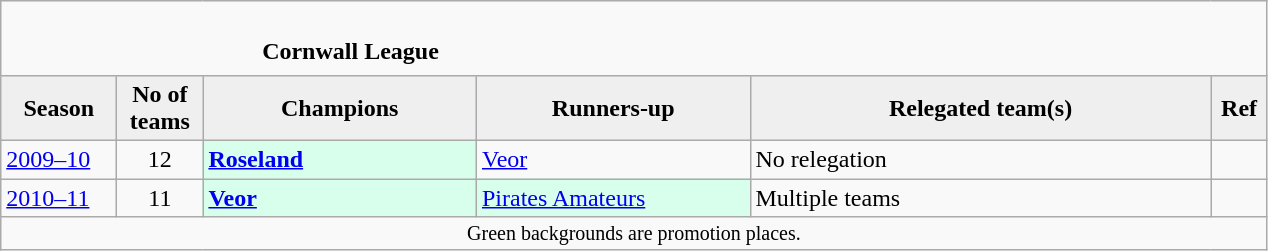<table class="wikitable" style="text-align: left;">
<tr>
<td colspan="11" cellpadding="0" cellspacing="0"><br><table border="0" style="width:100%;" cellpadding="0" cellspacing="0">
<tr>
<td style="width:20%; border:0;"></td>
<td style="border:0;"><strong>Cornwall League</strong></td>
<td style="width:20%; border:0;"></td>
</tr>
</table>
</td>
</tr>
<tr>
<th style="background:#efefef; width:70px;">Season</th>
<th style="background:#efefef; width:50px;">No of teams</th>
<th style="background:#efefef; width:175px;">Champions</th>
<th style="background:#efefef; width:175px;">Runners-up</th>
<th style="background:#efefef; width:300px;">Relegated team(s)</th>
<th style="background:#efefef; width:30px;">Ref</th>
</tr>
<tr align=left>
<td><a href='#'>2009–10</a></td>
<td style="text-align: center;">12</td>
<td style="background:#d8ffeb;"><strong><a href='#'>Roseland</a></strong></td>
<td><a href='#'>Veor</a></td>
<td>No relegation</td>
<td></td>
</tr>
<tr>
<td><a href='#'>2010–11</a></td>
<td style="text-align: center;">11</td>
<td style="background:#d8ffeb;"><strong><a href='#'>Veor</a></strong></td>
<td style="background:#d8ffeb;"><a href='#'>Pirates Amateurs</a></td>
<td>Multiple teams</td>
<td></td>
</tr>
<tr>
<td colspan="15"  style="border:0; font-size:smaller; text-align:center;">Green backgrounds are promotion places.</td>
</tr>
</table>
